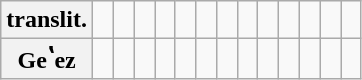<table class="wikitable" style="text-align:center">
<tr>
<th>translit.</th>
<td></td>
<td></td>
<td></td>
<td></td>
<td></td>
<td></td>
<td></td>
<td></td>
<td></td>
<td></td>
<td></td>
<td></td>
<td></td>
</tr>
<tr style="font-size:2em">
<th style="font-size:0.5em">Geʽez</th>
<td></td>
<td></td>
<td></td>
<td></td>
<td></td>
<td></td>
<td></td>
<td></td>
<td></td>
<td></td>
<td></td>
<td></td>
<td></td>
</tr>
</table>
